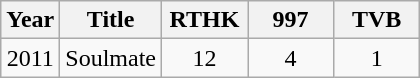<table class="wikitable">
<tr>
<th>Year</th>
<th>Title</th>
<th width="50">RTHK <br></th>
<th width="50">997  <br></th>
<th width="50">TVB <br></th>
</tr>
<tr align="center">
<td>2011</td>
<td>Soulmate</td>
<td>12</td>
<td>4</td>
<td>1</td>
</tr>
</table>
